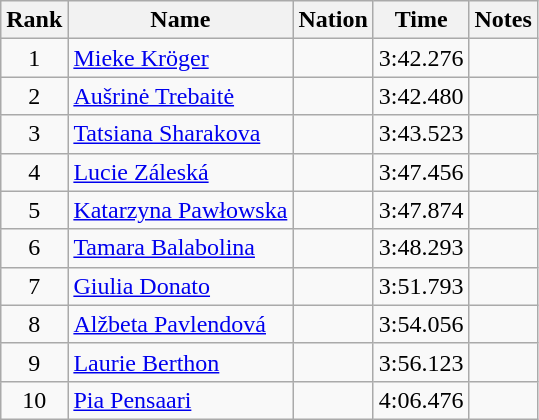<table class="wikitable sortable" style="text-align:center">
<tr>
<th>Rank</th>
<th>Name</th>
<th>Nation</th>
<th>Time</th>
<th>Notes</th>
</tr>
<tr>
<td>1</td>
<td align=left><a href='#'>Mieke Kröger</a></td>
<td align=left></td>
<td>3:42.276</td>
<td></td>
</tr>
<tr>
<td>2</td>
<td align=left><a href='#'>Aušrinė Trebaitė</a></td>
<td align=left></td>
<td>3:42.480</td>
<td></td>
</tr>
<tr>
<td>3</td>
<td align=left><a href='#'>Tatsiana Sharakova</a></td>
<td align=left></td>
<td>3:43.523</td>
<td></td>
</tr>
<tr>
<td>4</td>
<td align=left><a href='#'>Lucie Záleská</a></td>
<td align=left></td>
<td>3:47.456</td>
<td></td>
</tr>
<tr>
<td>5</td>
<td align=left><a href='#'>Katarzyna Pawłowska</a></td>
<td align=left></td>
<td>3:47.874</td>
<td></td>
</tr>
<tr>
<td>6</td>
<td align=left><a href='#'>Tamara Balabolina</a></td>
<td align=left></td>
<td>3:48.293</td>
<td></td>
</tr>
<tr>
<td>7</td>
<td align=left><a href='#'>Giulia Donato</a></td>
<td align=left></td>
<td>3:51.793</td>
<td></td>
</tr>
<tr>
<td>8</td>
<td align=left><a href='#'>Alžbeta Pavlendová</a></td>
<td align=left></td>
<td>3:54.056</td>
<td></td>
</tr>
<tr>
<td>9</td>
<td align=left><a href='#'>Laurie Berthon</a></td>
<td align=left></td>
<td>3:56.123</td>
<td></td>
</tr>
<tr>
<td>10</td>
<td align=left><a href='#'>Pia Pensaari</a></td>
<td align=left></td>
<td>4:06.476</td>
<td></td>
</tr>
</table>
